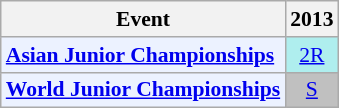<table style='font-size: 90%; text-align:center;' class='wikitable'>
<tr>
<th>Event</th>
<th>2013</th>
</tr>
<tr>
<td bgcolor="#ECF2FF"; align="left"><strong><a href='#'>Asian Junior Championships</a></strong></td>
<td bgcolor=AFEEEE><a href='#'>2R</a></td>
</tr>
<tr>
<td bgcolor="#ECF2FF"; align="left"><strong><a href='#'>World Junior Championships</a></strong></td>
<td bgcolor=silver><a href='#'>S</a></td>
</tr>
</table>
